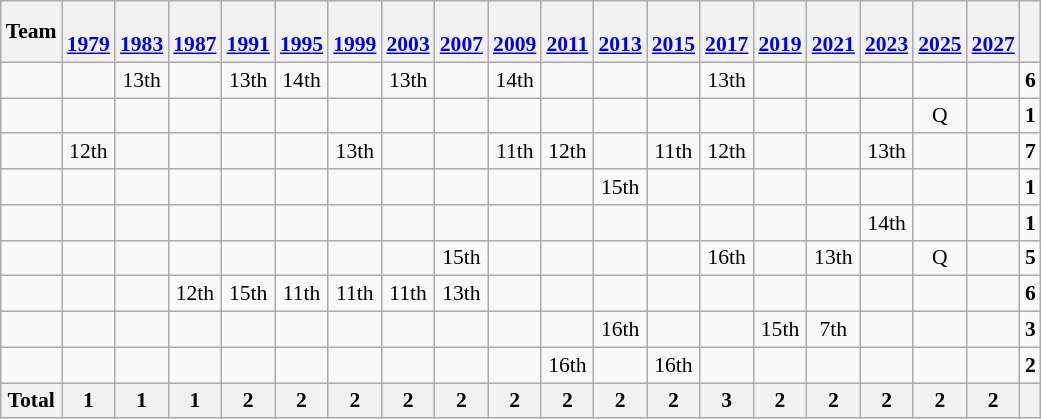<table class="wikitable" style="text-align:center; font-size:90%">
<tr bgcolor=>
<th>Team</th>
<th><br><a href='#'>1979</a></th>
<th><br><a href='#'>1983</a></th>
<th><br><a href='#'>1987</a></th>
<th><br><a href='#'>1991</a></th>
<th><br><a href='#'>1995</a></th>
<th><br><a href='#'>1999</a></th>
<th><br><a href='#'>2003</a></th>
<th><br><a href='#'>2007</a></th>
<th><br><a href='#'>2009</a></th>
<th><br><a href='#'>2011</a></th>
<th><br><a href='#'>2013</a></th>
<th><br><a href='#'>2015</a></th>
<th><br><a href='#'>2017</a></th>
<th><br><a href='#'>2019</a></th>
<th><br><a href='#'>2021</a></th>
<th><br><a href='#'>2023</a></th>
<th><br><a href='#'>2025</a></th>
<th><br><a href='#'>2027</a></th>
<th></th>
</tr>
<tr>
<td align=left></td>
<td></td>
<td>13th</td>
<td></td>
<td>13th</td>
<td>14th</td>
<td></td>
<td>13th</td>
<td></td>
<td>14th</td>
<td></td>
<td></td>
<td></td>
<td>13th</td>
<td></td>
<td></td>
<td></td>
<td></td>
<td></td>
<td><strong>6</strong></td>
</tr>
<tr>
<td align=left></td>
<td></td>
<td></td>
<td></td>
<td></td>
<td></td>
<td></td>
<td></td>
<td></td>
<td></td>
<td></td>
<td></td>
<td></td>
<td></td>
<td></td>
<td></td>
<td></td>
<td>Q</td>
<td></td>
<td><strong>1</strong></td>
</tr>
<tr>
<td align=left></td>
<td>12th</td>
<td></td>
<td></td>
<td></td>
<td></td>
<td>13th</td>
<td></td>
<td></td>
<td>11th</td>
<td>12th</td>
<td></td>
<td>11th</td>
<td>12th</td>
<td></td>
<td></td>
<td>13th</td>
<td></td>
<td></td>
<td><strong>7</strong></td>
</tr>
<tr>
<td align=left></td>
<td></td>
<td></td>
<td></td>
<td></td>
<td></td>
<td></td>
<td></td>
<td></td>
<td></td>
<td></td>
<td>15th</td>
<td></td>
<td></td>
<td></td>
<td></td>
<td></td>
<td></td>
<td></td>
<td><strong>1</strong></td>
</tr>
<tr>
<td align=left></td>
<td></td>
<td></td>
<td></td>
<td></td>
<td></td>
<td></td>
<td></td>
<td></td>
<td></td>
<td></td>
<td></td>
<td></td>
<td></td>
<td></td>
<td></td>
<td>14th</td>
<td></td>
<td></td>
<td><strong>1</strong></td>
</tr>
<tr>
<td align=left></td>
<td></td>
<td></td>
<td></td>
<td></td>
<td></td>
<td></td>
<td></td>
<td>15th</td>
<td></td>
<td></td>
<td></td>
<td></td>
<td>16th</td>
<td></td>
<td>13th</td>
<td></td>
<td>Q</td>
<td></td>
<td><strong>5</strong></td>
</tr>
<tr>
<td align=left></td>
<td></td>
<td></td>
<td>12th</td>
<td>15th</td>
<td>11th</td>
<td>11th</td>
<td>11th</td>
<td>13th</td>
<td></td>
<td></td>
<td></td>
<td></td>
<td></td>
<td></td>
<td></td>
<td></td>
<td></td>
<td></td>
<td><strong>6</strong></td>
</tr>
<tr>
<td align=left></td>
<td></td>
<td></td>
<td></td>
<td></td>
<td></td>
<td></td>
<td></td>
<td></td>
<td></td>
<td></td>
<td>16th</td>
<td></td>
<td></td>
<td>15th</td>
<td>7th</td>
<td></td>
<td></td>
<td></td>
<td><strong>3</strong></td>
</tr>
<tr>
<td align=left></td>
<td></td>
<td></td>
<td></td>
<td></td>
<td></td>
<td></td>
<td></td>
<td></td>
<td></td>
<td>16th</td>
<td></td>
<td>16th</td>
<td></td>
<td></td>
<td></td>
<td></td>
<td></td>
<td></td>
<td><strong>2</strong></td>
</tr>
<tr>
<th align=left>Total</th>
<th>1</th>
<th>1</th>
<th>1</th>
<th>2</th>
<th>2</th>
<th>2</th>
<th>2</th>
<th>2</th>
<th>2</th>
<th>2</th>
<th>2</th>
<th>2</th>
<th>3</th>
<th>2</th>
<th>2</th>
<th>2</th>
<th>2</th>
<th>2</th>
<th></th>
</tr>
</table>
